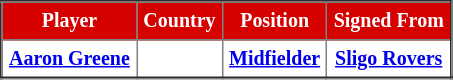<table border="2" cellpadding="4" style="border-collapse:collapse; text-align:center; font-size:smaller;">
<tr style="background:#d50000; color:white">
<th><strong>Player</strong></th>
<th><strong>Country</strong></th>
<th><strong>Position</strong></th>
<th><strong>Signed From</strong></th>
</tr>
<tr bgcolor="">
<th><a href='#'>Aaron Greene</a></th>
<th></th>
<th><a href='#'>Midfielder</a></th>
<th> <a href='#'>Sligo Rovers</a></th>
</tr>
</table>
